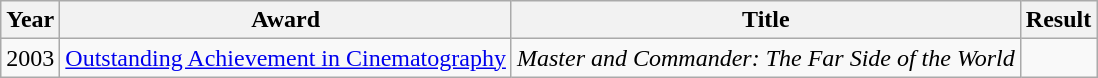<table class="wikitable">
<tr>
<th>Year</th>
<th>Award</th>
<th>Title</th>
<th>Result</th>
</tr>
<tr>
<td>2003</td>
<td><a href='#'>Outstanding Achievement in Cinematography</a></td>
<td><em>Master and Commander: The Far Side of the World</em></td>
<td></td>
</tr>
</table>
